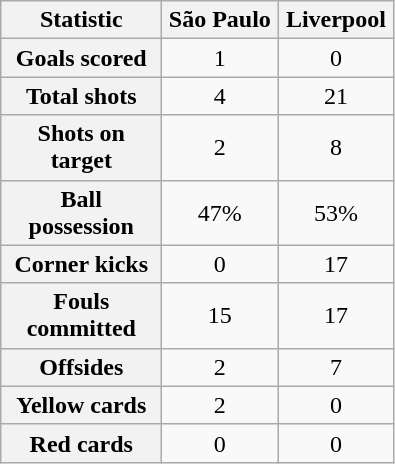<table class="wikitable plainrowheaders" style="text-align: center">
<tr>
<th scope="col" width=100>Statistic</th>
<th scope="col" width=70>São Paulo</th>
<th scope="col" width=70>Liverpool</th>
</tr>
<tr>
<th scope="row">Goals scored</th>
<td>1</td>
<td>0</td>
</tr>
<tr>
<th scope="row">Total shots</th>
<td>4</td>
<td>21</td>
</tr>
<tr>
<th scope="row">Shots on target</th>
<td>2</td>
<td>8</td>
</tr>
<tr>
<th scope="row">Ball possession</th>
<td>47%</td>
<td>53%</td>
</tr>
<tr>
<th scope="row">Corner kicks</th>
<td>0</td>
<td>17</td>
</tr>
<tr>
<th scope="row">Fouls committed</th>
<td>15</td>
<td>17</td>
</tr>
<tr>
<th scope="row">Offsides</th>
<td>2</td>
<td>7</td>
</tr>
<tr>
<th scope="row">Yellow cards</th>
<td>2</td>
<td>0</td>
</tr>
<tr>
<th scope="row">Red cards</th>
<td>0</td>
<td>0</td>
</tr>
</table>
